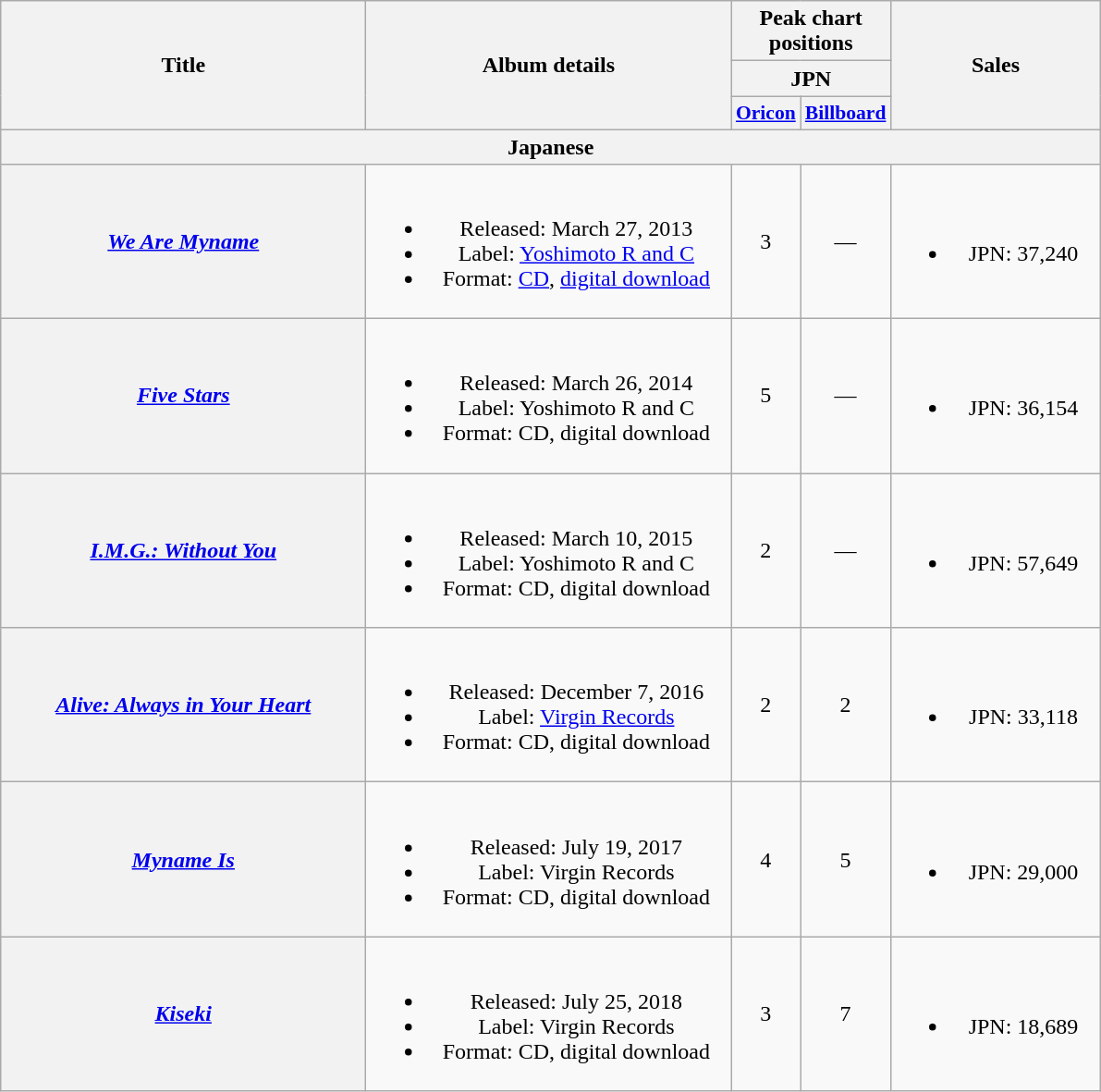<table class="wikitable plainrowheaders" style="text-align:center;" border="1">
<tr>
<th scope="col" rowspan="3" style="width:16em;">Title</th>
<th scope="col" rowspan="3" style="width:16em;">Album details</th>
<th scope="col" colspan="2">Peak chart positions</th>
<th scope="col" rowspan="3" style="width:9em;">Sales</th>
</tr>
<tr>
<th scope="col" colspan="2">JPN</th>
</tr>
<tr>
<th scope="col" style="width:2.2em;font-size:90%;"><a href='#'>Oricon</a><br></th>
<th scope="col" style="width:2.2em;font-size:90%;"><a href='#'>Billboard</a><br></th>
</tr>
<tr>
<th colspan="6">Japanese</th>
</tr>
<tr>
<th scope="row"><em><a href='#'>We Are Myname</a></em></th>
<td><br><ul><li>Released: March 27, 2013</li><li>Label: <a href='#'>Yoshimoto R and C</a></li><li>Format: <a href='#'>CD</a>, <a href='#'>digital download</a></li></ul></td>
<td>3</td>
<td>—</td>
<td><br><ul><li>JPN: 37,240</li></ul></td>
</tr>
<tr>
<th scope="row"><em><a href='#'>Five Stars</a></em></th>
<td><br><ul><li>Released: March 26, 2014</li><li>Label: Yoshimoto R and C</li><li>Format: CD, digital download</li></ul></td>
<td>5</td>
<td>—</td>
<td><br><ul><li>JPN: 36,154</li></ul></td>
</tr>
<tr>
<th scope="row"><em><a href='#'>I.M.G.: Without You</a></em></th>
<td><br><ul><li>Released: March 10, 2015</li><li>Label: Yoshimoto R and C</li><li>Format: CD, digital download</li></ul></td>
<td>2</td>
<td>—</td>
<td><br><ul><li>JPN: 57,649</li></ul></td>
</tr>
<tr>
<th scope="row"><em><a href='#'>Alive: Always in Your Heart</a></em></th>
<td><br><ul><li>Released: December 7, 2016</li><li>Label: <a href='#'>Virgin Records</a></li><li>Format: CD, digital download</li></ul></td>
<td>2</td>
<td>2</td>
<td><br><ul><li>JPN: 33,118</li></ul></td>
</tr>
<tr>
<th scope="row"><em><a href='#'>Myname Is</a></em></th>
<td><br><ul><li>Released: July 19, 2017</li><li>Label: Virgin Records</li><li>Format: CD, digital download</li></ul></td>
<td>4</td>
<td>5</td>
<td><br><ul><li>JPN: 29,000</li></ul></td>
</tr>
<tr>
<th scope="row"><em><a href='#'>Kiseki</a></em></th>
<td><br><ul><li>Released: July 25, 2018</li><li>Label: Virgin Records</li><li>Format: CD, digital download</li></ul></td>
<td>3</td>
<td>7</td>
<td><br><ul><li>JPN: 18,689</li></ul></td>
</tr>
</table>
